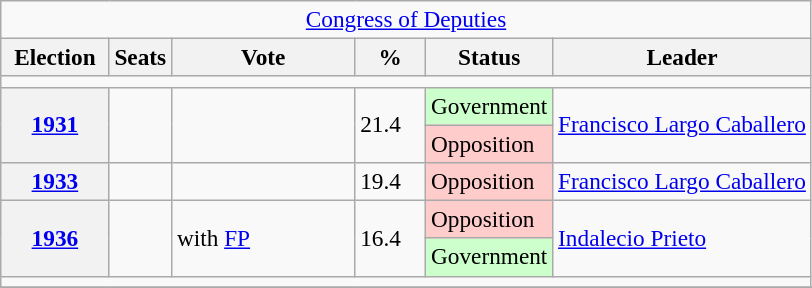<table class="wikitable" style="font-size:97%;">
<tr>
<td align="center" colspan="6"><a href='#'>Congress of Deputies</a></td>
</tr>
<tr>
<th width="65">Election</th>
<th>Seats</th>
<th width="115">Vote</th>
<th width="40">%</th>
<th>Status</th>
<th>Leader</th>
</tr>
<tr>
<td colspan="6"></td>
</tr>
<tr>
<th rowspan="2"><a href='#'>1931</a></th>
<td rowspan="2"></td>
<td rowspan="2"></td>
<td rowspan="2">21.4</td>
<td style="background-color:#cfc;">Government</td>
<td rowspan="2"><a href='#'>Francisco Largo Caballero</a></td>
</tr>
<tr>
<td style="background-color:#fcc;">Opposition </td>
</tr>
<tr>
<th><a href='#'>1933</a></th>
<td></td>
<td></td>
<td>19.4</td>
<td style="background-color:#fcc;">Opposition</td>
<td><a href='#'>Francisco Largo Caballero</a></td>
</tr>
<tr>
<th rowspan="2"><a href='#'>1936</a></th>
<td rowspan="2"></td>
<td rowspan="2">with <a href='#'>FP</a></td>
<td rowspan="2">16.4</td>
<td style="background-color:#fcc;">Opposition</td>
<td rowspan="2"><a href='#'>Indalecio Prieto</a></td>
</tr>
<tr>
<td style="background-color:#cfc;">Government </td>
</tr>
<tr>
<td colspan="7"></td>
</tr>
<tr>
</tr>
</table>
